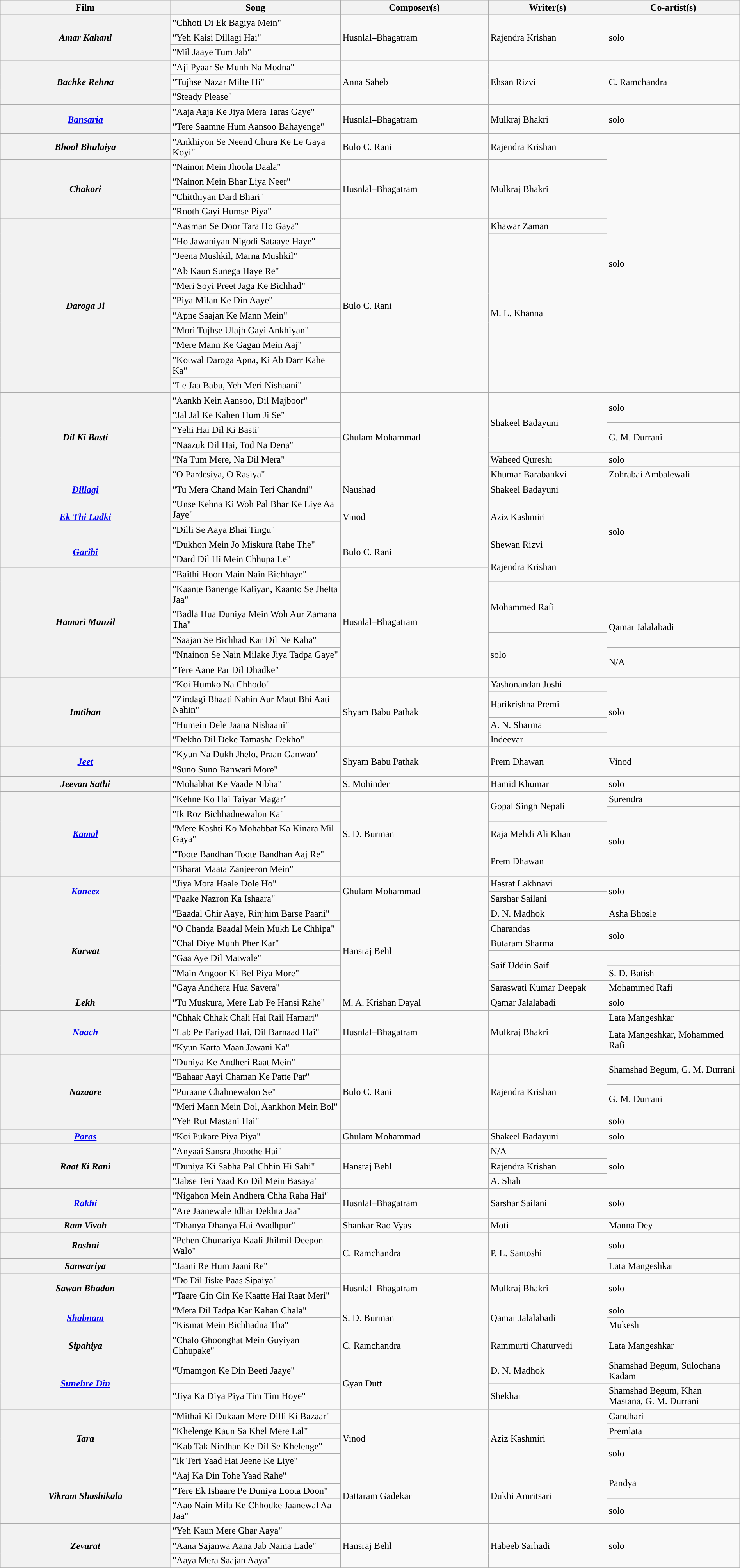<table class="wikitable plainrowheaders" width="100%" textcolor:#000;">
<tr style="background:#b0e0e66;">
<th scope="col" width=23%><strong>Film</strong></th>
<th scope="col" width=23%><strong>Song</strong></th>
<th scope="col" width=20%><strong>Composer(s)</strong></th>
<th scope="col" width=16%><strong>Writer(s)</strong></th>
<th scope="col" width=18%><strong>Co-artist(s)</strong></th>
</tr>
<tr>
<th Rowspan=3><em>Amar Kahani</em></th>
<td>"Chhoti Di Ek Bagiya Mein"</td>
<td rowspan=3>Husnlal–Bhagatram</td>
<td rowspan=3>Rajendra Krishan</td>
<td rowspan=3>solo</td>
</tr>
<tr>
<td>"Yeh Kaisi Dillagi Hai"</td>
</tr>
<tr>
<td>"Mil Jaaye Tum Jab"</td>
</tr>
<tr>
<th Rowspan=3><em>Bachke Rehna</em></th>
<td>"Aji Pyaar Se Munh Na Modna"</td>
<td Rowspan=3>Anna Saheb</td>
<td rowspan=3>Ehsan Rizvi</td>
<td rowspan=3>C. Ramchandra</td>
</tr>
<tr>
<td>"Tujhse Nazar Milte Hi"</td>
</tr>
<tr>
<td>"Steady Please"</td>
</tr>
<tr>
<th Rowspan=2><em><a href='#'>Bansaria</a></em></th>
<td>"Aaja Aaja Ke Jiya Mera Taras Gaye"</td>
<td Rowspan=2>Husnlal–Bhagatram</td>
<td rowspan=2>Mulkraj Bhakri</td>
<td rowspan=2>solo</td>
</tr>
<tr>
<td>"Tere Saamne Hum Aansoo Bahayenge"</td>
</tr>
<tr>
<th><em>Bhool Bhulaiya</em></th>
<td>"Ankhiyon Se Neend Chura Ke Le Gaya Koyi"</td>
<td>Bulo C. Rani</td>
<td>Rajendra Krishan</td>
<td Rowspan=16>solo</td>
</tr>
<tr>
<th Rowspan=4><em>Chakori</em></th>
<td>"Nainon Mein Jhoola Daala"</td>
<td Rowspan=4>Husnlal–Bhagatram</td>
<td rowspan=4>Mulkraj Bhakri</td>
</tr>
<tr>
<td>"Nainon Mein Bhar Liya Neer"</td>
</tr>
<tr>
<td>"Chitthiyan Dard Bhari"</td>
</tr>
<tr>
<td>"Rooth Gayi Humse Piya"</td>
</tr>
<tr>
<th Rowspan=11><em>Daroga Ji</em></th>
<td>"Aasman Se Door Tara Ho Gaya"</td>
<td Rowspan=11>Bulo C. Rani</td>
<td>Khawar Zaman</td>
</tr>
<tr>
<td>"Ho Jawaniyan Nigodi Sataaye Haye"</td>
<td Rowspan=10>M. L. Khanna</td>
</tr>
<tr>
<td>"Jeena Mushkil, Marna Mushkil"</td>
</tr>
<tr>
<td>"Ab Kaun Sunega Haye Re"</td>
</tr>
<tr>
<td>"Meri Soyi Preet Jaga Ke Bichhad"</td>
</tr>
<tr>
<td>"Piya Milan Ke Din Aaye"</td>
</tr>
<tr>
<td>"Apne Saajan Ke Mann Mein"</td>
</tr>
<tr>
<td>"Mori Tujhse Ulajh Gayi Ankhiyan"</td>
</tr>
<tr>
<td>"Mere Mann Ke Gagan Mein Aaj"</td>
</tr>
<tr>
<td>"Kotwal Daroga Apna, Ki Ab Darr Kahe Ka"</td>
</tr>
<tr>
<td>"Le Jaa Babu, Yeh Meri Nishaani"</td>
</tr>
<tr>
<th Rowspan=6><em>Dil Ki Basti</em></th>
<td>"Aankh Kein Aansoo, Dil Majboor"</td>
<td rowspan=6>Ghulam Mohammad</td>
<td rowspan=4>Shakeel Badayuni</td>
<td rowspan=2>solo</td>
</tr>
<tr>
<td>"Jal Jal Ke Kahen Hum Ji Se"</td>
</tr>
<tr>
<td>"Yehi Hai Dil Ki Basti"</td>
<td rowspan=2>G. M. Durrani</td>
</tr>
<tr>
<td>"Naazuk Dil Hai, Tod Na Dena"</td>
</tr>
<tr>
<td>"Na Tum Mere, Na Dil Mera"</td>
<td>Waheed Qureshi</td>
<td>solo</td>
</tr>
<tr>
<td>"O Pardesiya, O Rasiya"</td>
<td>Khumar Barabankvi</td>
<td>Zohrabai Ambalewali</td>
</tr>
<tr>
<th><em><a href='#'>Dillagi</a></em></th>
<td>"Tu Mera Chand Main Teri Chandni"</td>
<td>Naushad</td>
<td>Shakeel Badayuni</td>
<td rowspan=6>solo</td>
</tr>
<tr>
<th Rowspan=2><em><a href='#'>Ek Thi Ladki</a></em></th>
<td>"Unse Kehna Ki Woh Pal Bhar Ke Liye Aa Jaye"</td>
<td rowspan=2>Vinod</td>
<td rowspan=2>Aziz Kashmiri</td>
</tr>
<tr>
<td>"Dilli Se Aaya Bhai Tingu"</td>
</tr>
<tr>
<th Rowspan=2><em><a href='#'>Garibi</a></em></th>
<td>"Dukhon Mein Jo Miskura Rahe The"</td>
<td rowspan=2>Bulo C. Rani</td>
<td>Shewan Rizvi</td>
</tr>
<tr>
<td>"Dard Dil Hi Mein Chhupa Le"</td>
<td rowspan=2>Rajendra Krishan</td>
</tr>
<tr>
<th Rowspan=6><em>Hamari Manzil</em></th>
<td>"Baithi Hoon Main Nain Bichhaye"</td>
<td rowspan=6>Husnlal–Bhagatram</td>
</tr>
<tr>
<td>"Kaante Banenge Kaliyan, Kaanto Se Jhelta Jaa"</td>
<td rowspan=2>Mohammed Rafi</td>
</tr>
<tr>
<td>"Badla Hua Duniya Mein Woh Aur Zamana Tha"</td>
<td rowspan=2>Qamar Jalalabadi</td>
</tr>
<tr>
<td>"Saajan Se Bichhad Kar Dil Ne Kaha"</td>
<td rowspan=3>solo</td>
</tr>
<tr>
<td>"Nnainon Se Nain Milake Jiya Tadpa Gaye"</td>
<td rowspan=2>N/A</td>
</tr>
<tr>
<td>"Tere Aane Par Dil Dhadke"</td>
</tr>
<tr>
<th Rowspan=4><em>Imtihan</em></th>
<td>"Koi Humko Na Chhodo"</td>
<td rowspan=4>Shyam Babu Pathak</td>
<td>Yashonandan Joshi</td>
<td rowspan=4>solo</td>
</tr>
<tr>
<td>"Zindagi Bhaati Nahin Aur Maut Bhi Aati Nahin"</td>
<td>Harikrishna Premi</td>
</tr>
<tr>
<td>"Humein Dele Jaana Nishaani"</td>
<td>A. N. Sharma</td>
</tr>
<tr>
<td>"Dekho Dil Deke Tamasha Dekho"</td>
<td>Indeevar</td>
</tr>
<tr>
<th Rowspan=2><em><a href='#'>Jeet</a></em></th>
<td>"Kyun Na Dukh Jhelo, Praan Ganwao"</td>
<td rowspan=2>Shyam Babu Pathak</td>
<td rowspan=2>Prem Dhawan</td>
<td rowspan=2>Vinod</td>
</tr>
<tr>
<td>"Suno Suno Banwari More"</td>
</tr>
<tr>
<th><em>Jeevan Sathi</em></th>
<td>"Mohabbat Ke Vaade Nibha"</td>
<td>S. Mohinder</td>
<td>Hamid Khumar</td>
<td>solo</td>
</tr>
<tr>
<th Rowspan=5><em><a href='#'>Kamal</a></em></th>
<td>"Kehne Ko Hai Taiyar Magar"</td>
<td rowspan=5>S. D. Burman</td>
<td rowspan=2>Gopal Singh Nepali</td>
<td>Surendra</td>
</tr>
<tr>
<td>"Ik Roz Bichhadnewalon Ka"</td>
<td rowspan=4>solo</td>
</tr>
<tr>
<td>"Mere Kashti Ko Mohabbat Ka Kinara Mil Gaya"</td>
<td>Raja Mehdi Ali Khan</td>
</tr>
<tr>
<td>"Toote Bandhan Toote Bandhan Aaj Re"</td>
<td Rowspan=2>Prem Dhawan</td>
</tr>
<tr>
<td>"Bharat Maata Zanjeeron Mein"</td>
</tr>
<tr>
<th Rowspan=2><em><a href='#'>Kaneez</a></em></th>
<td>"Jiya Mora Haale Dole Ho"</td>
<td rowspan=2>Ghulam Mohammad</td>
<td>Hasrat Lakhnavi</td>
<td rowspan=2>solo</td>
</tr>
<tr>
<td>"Paake Nazron Ka Ishaara"</td>
<td>Sarshar Sailani</td>
</tr>
<tr>
<th Rowspan=6><em>Karwat</em></th>
<td>"Baadal Ghir Aaye, Rinjhim Barse Paani"</td>
<td rowspan=6>Hansraj Behl</td>
<td>D. N. Madhok</td>
<td>Asha Bhosle</td>
</tr>
<tr>
<td>"O Chanda Baadal Mein Mukh Le Chhipa"</td>
<td>Charandas</td>
<td rowspan=2>solo</td>
</tr>
<tr>
<td>"Chal Diye Munh Pher Kar"</td>
<td>Butaram Sharma</td>
</tr>
<tr>
<td>"Gaa Aye Dil Matwale"</td>
<td rowspan=2>Saif Uddin Saif</td>
</tr>
<tr>
<td>"Main Angoor Ki Bel Piya More"</td>
<td>S. D. Batish</td>
</tr>
<tr>
<td>"Gaya Andhera Hua Savera"</td>
<td>Saraswati Kumar Deepak</td>
<td>Mohammed Rafi</td>
</tr>
<tr>
<th><em>Lekh</em></th>
<td>"Tu Muskura, Mere Lab Pe Hansi Rahe"</td>
<td>M. A. Krishan Dayal</td>
<td>Qamar Jalalabadi</td>
<td>solo</td>
</tr>
<tr>
<th Rowspan=3><em><a href='#'>Naach</a></em></th>
<td>"Chhak Chhak Chali Hai Rail Hamari"</td>
<td rowspan=3>Husnlal–Bhagatram</td>
<td rowspan=3>Mulkraj Bhakri</td>
<td>Lata Mangeshkar</td>
</tr>
<tr>
<td>"Lab Pe Fariyad Hai, Dil Barnaad Hai"</td>
<td rowspan=2>Lata Mangeshkar, Mohammed Rafi</td>
</tr>
<tr>
<td>"Kyun Karta Maan Jawani Ka"</td>
</tr>
<tr>
<th Rowspan=5><em>Nazaare</em></th>
<td>"Duniya Ke Andheri Raat Mein"</td>
<td rowspan=5>Bulo C. Rani</td>
<td rowspan=5>Rajendra Krishan</td>
<td rowspan=2>Shamshad Begum, G. M. Durrani</td>
</tr>
<tr>
<td>"Bahaar Aayi Chaman Ke Patte Par"</td>
</tr>
<tr>
<td>"Puraane Chahnewalon Se"</td>
<td rowspan=2>G. M. Durrani</td>
</tr>
<tr>
<td>"Meri Mann Mein Dol, Aankhon Mein Bol"</td>
</tr>
<tr>
<td>"Yeh Rut Mastani Hai"</td>
<td>solo</td>
</tr>
<tr>
<th><em><a href='#'>Paras</a></em></th>
<td>"Koi Pukare Piya Piya"</td>
<td>Ghulam Mohammad</td>
<td>Shakeel Badayuni</td>
<td>solo</td>
</tr>
<tr>
<th rowspan=3><em>Raat Ki Rani</em></th>
<td>"Anyaai Sansra Jhoothe Hai"</td>
<td rowspan=3>Hansraj Behl</td>
<td>N/A</td>
<td rowspan=3>solo</td>
</tr>
<tr>
<td>"Duniya Ki Sabha Pal Chhin Hi Sahi"</td>
<td>Rajendra Krishan</td>
</tr>
<tr>
<td>"Jabse Teri Yaad Ko Dil Mein Basaya"</td>
<td>A. Shah</td>
</tr>
<tr>
<th Rowspan=2><em><a href='#'>Rakhi</a></em></th>
<td>"Nigahon Mein Andhera Chha Raha Hai"</td>
<td rowspan=2>Husnlal–Bhagatram</td>
<td rowspan=2>Sarshar Sailani</td>
<td rowspan=2>solo</td>
</tr>
<tr>
<td>"Are Jaanewale Idhar Dekhta Jaa"</td>
</tr>
<tr>
<th><em>Ram Vivah</em></th>
<td>"Dhanya Dhanya Hai Avadhpur"</td>
<td>Shankar Rao Vyas</td>
<td>Moti</td>
<td>Manna Dey</td>
</tr>
<tr>
<th><em>Roshni</em></th>
<td>"Pehen Chunariya Kaali Jhilmil Deepon Walo"</td>
<td rowspan=2>C. Ramchandra</td>
<td rowspan=2>P. L. Santoshi</td>
<td>solo</td>
</tr>
<tr>
<th><em>Sanwariya</em></th>
<td>"Jaani Re Hum Jaani Re"</td>
<td>Lata Mangeshkar</td>
</tr>
<tr>
<th Rowspan=2><em>Sawan Bhadon</em></th>
<td>"Do Dil Jiske Paas Sipaiya"</td>
<td rowspan=2>Husnlal–Bhagatram</td>
<td rowspan=2>Mulkraj Bhakri</td>
<td rowspan=2>solo</td>
</tr>
<tr>
<td>"Taare Gin Gin Ke Kaatte Hai Raat Meri"</td>
</tr>
<tr>
<th Rowspan=2><em><a href='#'>Shabnam</a></em></th>
<td>"Mera Dil Tadpa Kar Kahan Chala"</td>
<td rowspan=2>S. D. Burman</td>
<td rowspan=2>Qamar Jalalabadi</td>
<td>solo</td>
</tr>
<tr>
<td>"Kismat Mein Bichhadna Tha"</td>
<td>Mukesh</td>
</tr>
<tr>
<th><em>Sipahiya</em></th>
<td>"Chalo Ghoonghat Mein Guyiyan Chhupake"</td>
<td>C. Ramchandra</td>
<td>Rammurti Chaturvedi</td>
<td>Lata Mangeshkar</td>
</tr>
<tr>
<th Rowspan=2><em><a href='#'>Sunehre Din</a></em></th>
<td>"Umamgon Ke Din Beeti Jaaye"</td>
<td rowspan=2>Gyan Dutt</td>
<td>D. N. Madhok</td>
<td>Shamshad Begum, Sulochana Kadam</td>
</tr>
<tr>
<td>"Jiya Ka Diya Piya Tim Tim Hoye"</td>
<td>Shekhar</td>
<td>Shamshad Begum, Khan Mastana, G. M. Durrani</td>
</tr>
<tr>
<th Rowspan=4><em>Tara</em></th>
<td>"Mithai Ki Dukaan Mere Dilli Ki Bazaar"</td>
<td rowspan=4>Vinod</td>
<td rowspan=4>Aziz Kashmiri</td>
<td>Gandhari</td>
</tr>
<tr>
<td>"Khelenge Kaun Sa Khel Mere Lal"</td>
<td>Premlata</td>
</tr>
<tr>
<td>"Kab Tak Nirdhan Ke Dil Se Khelenge"</td>
<td rowspan=2>solo</td>
</tr>
<tr>
<td>"Ik Teri Yaad Hai Jeene Ke Liye"</td>
</tr>
<tr>
<th Rowspan=3><em>Vikram Shashikala</em></th>
<td>"Aaj Ka Din Tohe Yaad Rahe"</td>
<td rowspan=3>Dattaram Gadekar</td>
<td rowspan=3>Dukhi Amritsari</td>
<td rowspan=2>Pandya</td>
</tr>
<tr>
<td>"Tere Ek Ishaare Pe Duniya Loota Doon"</td>
</tr>
<tr>
<td>"Aao Nain Mila Ke Chhodke Jaanewal Aa Jaa"</td>
<td>solo</td>
</tr>
<tr>
<th Rowspan=3><em>Zevarat</em></th>
<td>"Yeh Kaun Mere Ghar Aaya"</td>
<td rowspan=3>Hansraj Behl</td>
<td rowspan=3>Habeeb Sarhadi</td>
<td rowspan=3>solo</td>
</tr>
<tr>
<td>"Aana Sajanwa Aana Jab Naina Lade"</td>
</tr>
<tr>
<td>"Aaya Mera Saajan Aaya"</td>
</tr>
<tr>
</tr>
</table>
